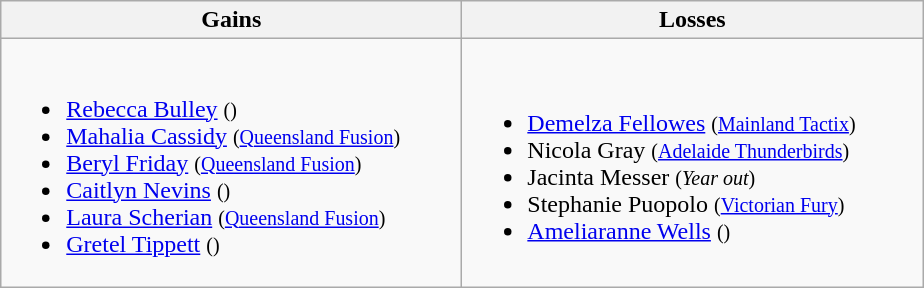<table class=wikitable>
<tr>
<th width=300> Gains</th>
<th width=300> Losses</th>
</tr>
<tr>
<td><br><ul><li><a href='#'>Rebecca Bulley</a> <small>()</small></li><li><a href='#'>Mahalia Cassidy</a> <small>(<a href='#'>Queensland Fusion</a>)</small></li><li><a href='#'>Beryl Friday</a> <small>(<a href='#'>Queensland Fusion</a>)</small></li><li><a href='#'>Caitlyn Nevins</a> <small>()</small></li><li><a href='#'>Laura Scherian</a> <small>(<a href='#'>Queensland Fusion</a>)</small></li><li><a href='#'>Gretel Tippett</a> <small>()</small></li></ul></td>
<td><br><ul><li><a href='#'>Demelza Fellowes</a> <small>(<a href='#'>Mainland Tactix</a>)</small></li><li>Nicola Gray <small>(<a href='#'>Adelaide Thunderbirds</a>)</small></li><li>Jacinta Messer <small>(<em>Year out</em>)</small></li><li>Stephanie Puopolo <small>(<a href='#'>Victorian Fury</a>)</small></li><li><a href='#'>Ameliaranne Wells</a> <small>()</small></li></ul></td>
</tr>
</table>
